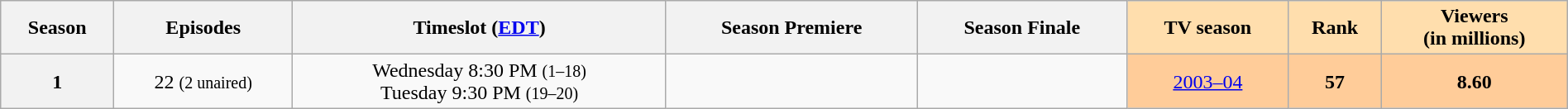<table class="wikitable" style="width:100%;">
<tr>
<th>Season</th>
<th>Episodes</th>
<th>Timeslot (<a href='#'>EDT</a>)</th>
<th>Season Premiere</th>
<th>Season Finale</th>
<th style="background:#ffdead;">TV season</th>
<th style="background:#ffdead;">Rank</th>
<th style="background:#ffdead;">Viewers <br> (in millions)</th>
</tr>
<tr>
<th>1</th>
<td style="text-align:center;">22 <small>(2 unaired)</small></td>
<td style="text-align:center;">Wednesday 8:30 PM <small>(1–18)</small><br>Tuesday 9:30 PM <small>(19–20)</small></td>
<td style="text-align:center;"></td>
<td style="text-align:center;"></td>
<td style="background:#fc9; text-align:center;"><a href='#'>2003–04</a></td>
<td style="background:#fc9; text-align:center;"><strong>57</strong></td>
<td style="background:#fc9; text-align:center;"><strong>8.60</strong></td>
</tr>
</table>
